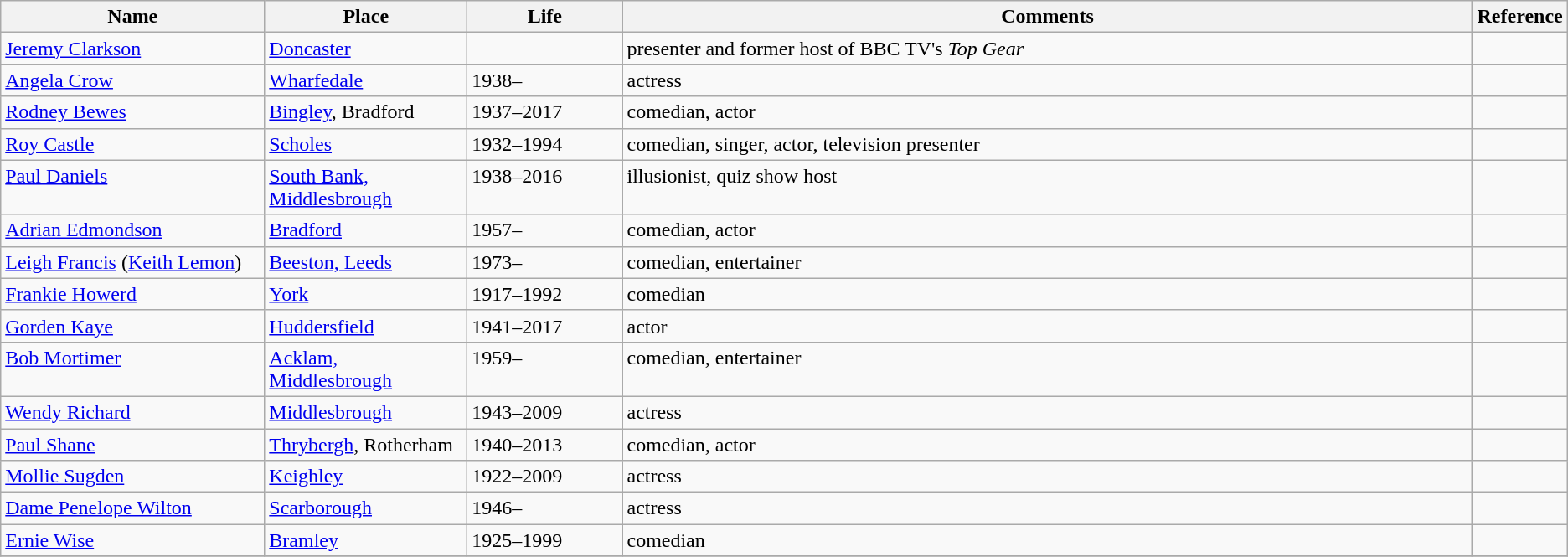<table class=wikitable>
<tr>
<th style="width:17%;">Name</th>
<th style="width:13%;">Place</th>
<th style="width:10%;">Life</th>
<th style="width:55%;">Comments</th>
<th style="width:5%;">Reference</th>
</tr>
<tr valign="top">
<td><a href='#'>Jeremy Clarkson</a></td>
<td><a href='#'>Doncaster</a></td>
<td></td>
<td>presenter and former host of BBC TV's <em>Top Gear</em></td>
<td></td>
</tr>
<tr valign="top">
<td><a href='#'>Angela Crow</a></td>
<td><a href='#'>Wharfedale</a></td>
<td>1938–</td>
<td>actress</td>
<td></td>
</tr>
<tr valign="top">
<td><a href='#'>Rodney Bewes</a></td>
<td><a href='#'>Bingley</a>, Bradford</td>
<td>1937–2017</td>
<td>comedian, actor</td>
<td></td>
</tr>
<tr valign="top">
<td><a href='#'>Roy Castle</a></td>
<td><a href='#'>Scholes</a></td>
<td>1932–1994</td>
<td>comedian, singer, actor, television presenter</td>
<td></td>
</tr>
<tr valign="top">
<td><a href='#'>Paul Daniels</a></td>
<td><a href='#'>South Bank, Middlesbrough</a></td>
<td>1938–2016</td>
<td>illusionist, quiz show host</td>
<td></td>
</tr>
<tr valign="top">
<td><a href='#'>Adrian Edmondson</a></td>
<td><a href='#'>Bradford</a></td>
<td>1957–</td>
<td>comedian, actor</td>
<td></td>
</tr>
<tr valign="top">
<td><a href='#'>Leigh Francis</a> (<a href='#'>Keith Lemon</a>)</td>
<td><a href='#'>Beeston, Leeds</a></td>
<td>1973–</td>
<td>comedian, entertainer</td>
<td></td>
</tr>
<tr valign="top">
<td><a href='#'>Frankie Howerd</a></td>
<td><a href='#'>York</a></td>
<td>1917–1992</td>
<td>comedian</td>
<td></td>
</tr>
<tr valign="top">
<td><a href='#'>Gorden Kaye</a></td>
<td><a href='#'>Huddersfield</a></td>
<td>1941–2017</td>
<td>actor</td>
<td></td>
</tr>
<tr valign="top">
<td><a href='#'>Bob Mortimer</a></td>
<td><a href='#'>Acklam, Middlesbrough</a></td>
<td>1959–</td>
<td>comedian, entertainer</td>
<td></td>
</tr>
<tr valign="top">
<td><a href='#'>Wendy Richard</a></td>
<td><a href='#'>Middlesbrough</a></td>
<td>1943–2009</td>
<td>actress</td>
<td></td>
</tr>
<tr valign="top">
<td><a href='#'>Paul Shane</a></td>
<td><a href='#'>Thrybergh</a>, Rotherham</td>
<td>1940–2013</td>
<td>comedian, actor</td>
<td></td>
</tr>
<tr valign="top">
<td><a href='#'>Mollie Sugden</a></td>
<td><a href='#'>Keighley</a></td>
<td>1922–2009</td>
<td>actress</td>
<td></td>
</tr>
<tr valign="top">
<td><a href='#'>Dame Penelope Wilton</a></td>
<td><a href='#'>Scarborough</a></td>
<td>1946–</td>
<td>actress</td>
<td></td>
</tr>
<tr valign="top">
<td><a href='#'>Ernie Wise</a></td>
<td><a href='#'>Bramley</a></td>
<td>1925–1999</td>
<td>comedian</td>
<td></td>
</tr>
<tr valign="top">
</tr>
</table>
